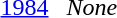<table>
<tr>
<td><a href='#'>1984</a></td>
<td></td>
<td></td>
<td><em>None</em></td>
</tr>
</table>
